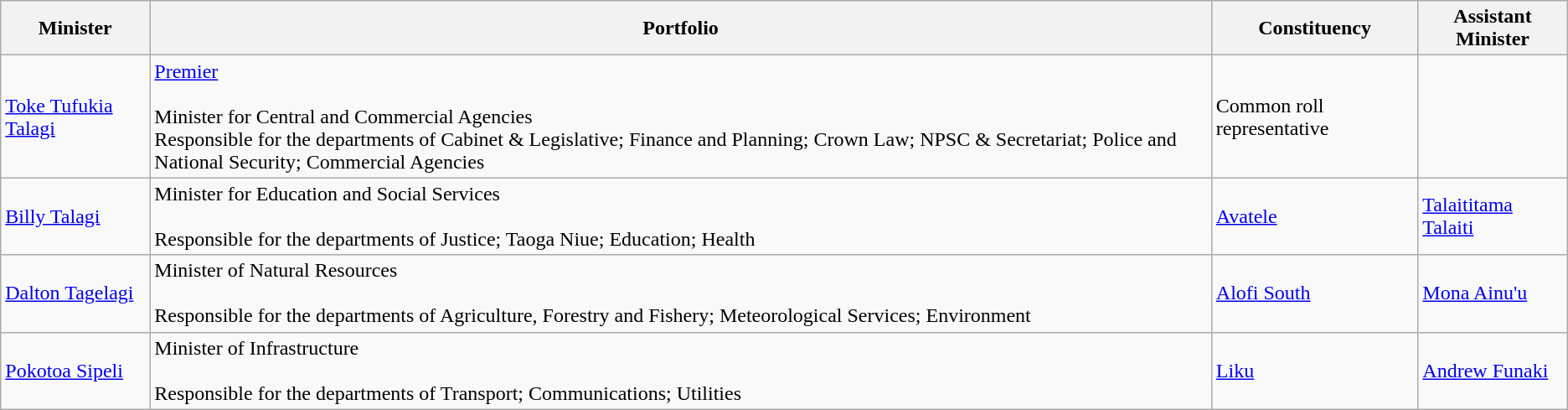<table class="wikitable">
<tr>
<th>Minister</th>
<th>Portfolio</th>
<th>Constituency</th>
<th>Assistant Minister</th>
</tr>
<tr>
<td><a href='#'>Toke Tufukia Talagi</a></td>
<td><a href='#'>Premier</a><br><br>Minister for Central and Commercial Agencies<br>
Responsible for the departments of Cabinet & Legislative; Finance and Planning; Crown Law; NPSC & Secretariat; Police and National Security; Commercial Agencies</td>
<td>Common roll representative</td>
<td></td>
</tr>
<tr>
<td><a href='#'>Billy Talagi</a></td>
<td>Minister for Education and Social Services<br><br>Responsible for the departments of Justice; Taoga Niue; Education; Health</td>
<td><a href='#'>Avatele</a></td>
<td><a href='#'>Talaititama Talaiti</a></td>
</tr>
<tr>
<td><a href='#'>Dalton Tagelagi</a></td>
<td>Minister of Natural Resources<br><br>Responsible for the departments of Agriculture, Forestry and Fishery; Meteorological Services; Environment</td>
<td><a href='#'>Alofi South</a></td>
<td><a href='#'>Mona Ainu'u</a></td>
</tr>
<tr>
<td><a href='#'>Pokotoa Sipeli</a></td>
<td>Minister of Infrastructure<br><br>Responsible for the departments of Transport; Communications; Utilities</td>
<td><a href='#'>Liku</a></td>
<td><a href='#'>Andrew Funaki</a></td>
</tr>
</table>
